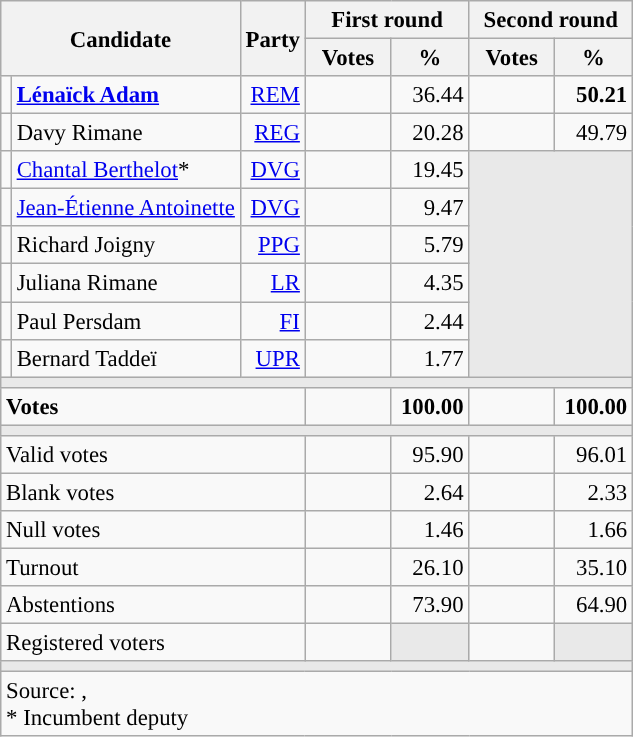<table class="wikitable" style="text-align:right;font-size:95%;">
<tr>
<th colspan="2" rowspan="2">Candidate</th>
<th rowspan="2">Party</th>
<th colspan="2">First round</th>
<th colspan="2">Second round</th>
</tr>
<tr>
<th style="width:50px;">Votes</th>
<th style="width:45px;">%</th>
<th style="width:50px;">Votes</th>
<th style="width:45px;">%</th>
</tr>
<tr>
<td style="color:inherit;background:"></td>
<td style="text-align:left;"><strong><a href='#'>Lénaïck Adam</a></strong></td>
<td><a href='#'>REM</a></td>
<td></td>
<td>36.44</td>
<td><strong></strong></td>
<td><strong>50.21</strong></td>
</tr>
<tr>
<td style="color:inherit;background:"></td>
<td style="text-align:left;">Davy Rimane</td>
<td><a href='#'>REG</a></td>
<td></td>
<td>20.28</td>
<td></td>
<td>49.79</td>
</tr>
<tr>
<td style="color:inherit;background:"></td>
<td style="text-align:left;"><a href='#'>Chantal Berthelot</a>*</td>
<td><a href='#'>DVG</a></td>
<td></td>
<td>19.45</td>
<td colspan="2" rowspan="6" style="background:#E9E9E9;"></td>
</tr>
<tr>
<td style="color:inherit;background:"></td>
<td style="text-align:left;"><a href='#'>Jean-Étienne Antoinette</a></td>
<td><a href='#'>DVG</a></td>
<td></td>
<td>9.47</td>
</tr>
<tr>
<td style="color:inherit;background:"></td>
<td style="text-align:left;">Richard Joigny</td>
<td><a href='#'>PPG</a></td>
<td></td>
<td>5.79</td>
</tr>
<tr>
<td style="color:inherit;background:"></td>
<td style="text-align:left;">Juliana Rimane</td>
<td><a href='#'>LR</a></td>
<td></td>
<td>4.35</td>
</tr>
<tr>
<td style="color:inherit;background:"></td>
<td style="text-align:left;">Paul Persdam</td>
<td><a href='#'>FI</a></td>
<td></td>
<td>2.44</td>
</tr>
<tr>
<td style="color:inherit;background:"></td>
<td style="text-align:left;">Bernard Taddeï</td>
<td><a href='#'>UPR</a></td>
<td></td>
<td>1.77</td>
</tr>
<tr>
<td colspan="7" style="background:#E9E9E9;"></td>
</tr>
<tr style="font-weight:bold;">
<td colspan="3" style="text-align:left;">Votes</td>
<td></td>
<td>100.00</td>
<td></td>
<td>100.00</td>
</tr>
<tr>
<td colspan="7" style="background:#E9E9E9;"></td>
</tr>
<tr>
<td colspan="3" style="text-align:left;">Valid votes</td>
<td></td>
<td>95.90</td>
<td></td>
<td>96.01</td>
</tr>
<tr>
<td colspan="3" style="text-align:left;">Blank votes</td>
<td></td>
<td>2.64</td>
<td></td>
<td>2.33</td>
</tr>
<tr>
<td colspan="3" style="text-align:left;">Null votes</td>
<td></td>
<td>1.46</td>
<td></td>
<td>1.66</td>
</tr>
<tr>
<td colspan="3" style="text-align:left;">Turnout</td>
<td></td>
<td>26.10</td>
<td></td>
<td>35.10</td>
</tr>
<tr>
<td colspan="3" style="text-align:left;">Abstentions</td>
<td></td>
<td>73.90</td>
<td></td>
<td>64.90</td>
</tr>
<tr>
<td colspan="3" style="text-align:left;">Registered voters</td>
<td></td>
<td style="background:#E9E9E9;"></td>
<td></td>
<td style="background:#E9E9E9;"></td>
</tr>
<tr>
<td colspan="7" style="background:#E9E9E9;"></td>
</tr>
<tr>
<td colspan="7" style="text-align:left;">Source: , <br>* Incumbent deputy</td>
</tr>
</table>
